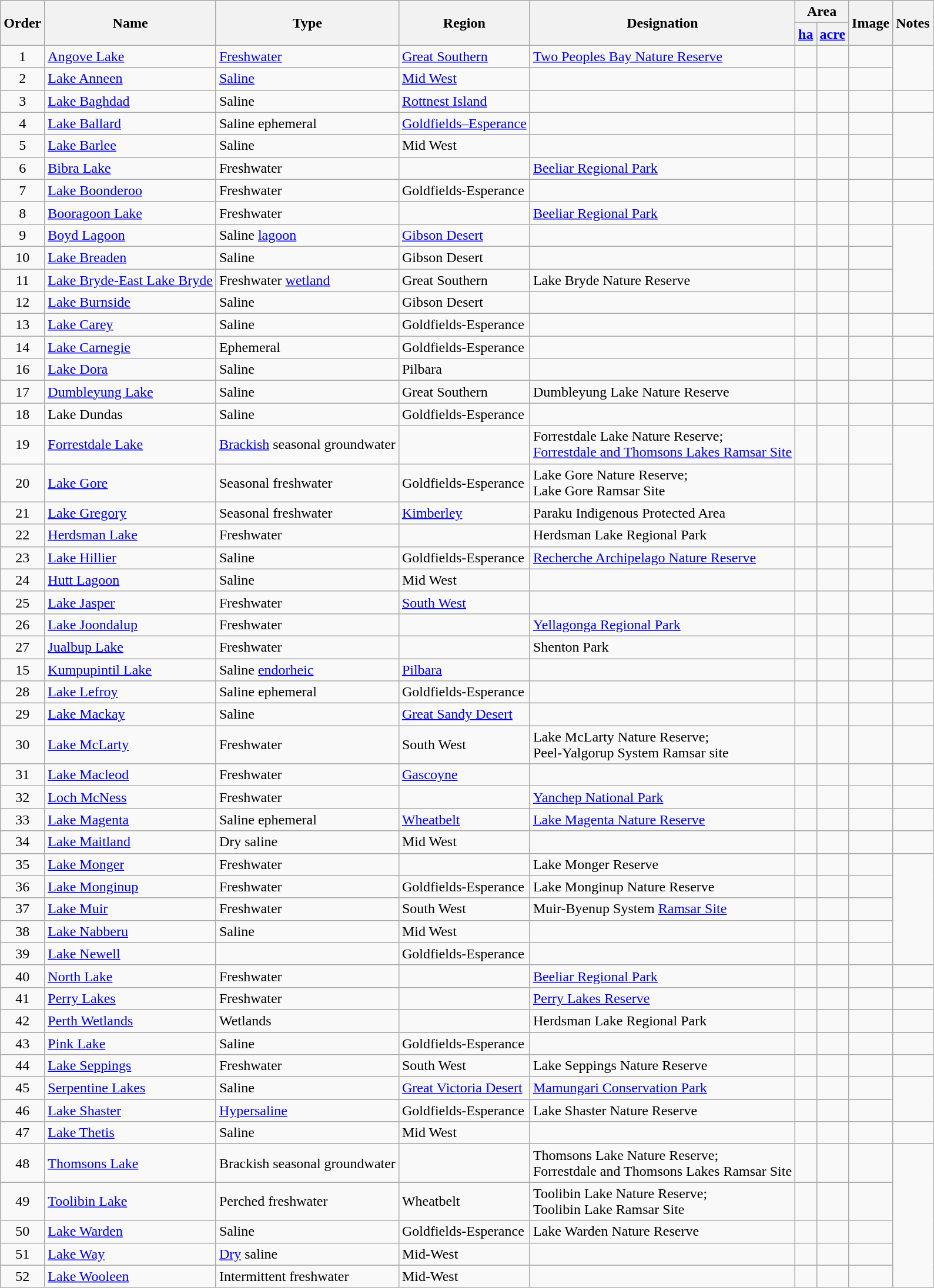<table class="wikitable sortable">
<tr>
<th scope="col" rowspan=2>Order</th>
<th scope="col" rowspan=2>Name</th>
<th scope="col" rowspan=2>Type</th>
<th scope="col" rowspan=2>Region</th>
<th scope="col" rowspan=2>Designation</th>
<th scope="col" colspan=2>Area</th>
<th scope="col" rowspan=2>Image</th>
<th scope="col" rowspan=2>Notes</th>
</tr>
<tr>
<th scope="col"><a href='#'>ha</a></th>
<th scope="col"><a href='#'>acre</a></th>
</tr>
<tr>
<td align=center>1</td>
<td><a href='#'>Angove Lake</a></td>
<td><a href='#'>Freshwater</a></td>
<td><a href='#'>Great Southern</a></td>
<td><a href='#'>Two Peoples Bay Nature Reserve</a></td>
<td></td>
<td></td>
<td></td>
</tr>
<tr>
<td align=center>2</td>
<td><a href='#'>Lake Anneen</a></td>
<td><a href='#'>Saline</a></td>
<td><a href='#'>Mid West</a></td>
<td></td>
<td></td>
<td></td>
<td></td>
</tr>
<tr>
<td align=center>3</td>
<td><a href='#'>Lake Baghdad</a></td>
<td>Saline</td>
<td><a href='#'>Rottnest Island</a></td>
<td></td>
<td></td>
<td></td>
<td></td>
<td></td>
</tr>
<tr>
<td align=center>4</td>
<td><a href='#'>Lake Ballard</a></td>
<td>Saline ephemeral</td>
<td><a href='#'>Goldfields–Esperance</a></td>
<td></td>
<td></td>
<td></td>
<td></td>
</tr>
<tr>
<td align=center>5</td>
<td><a href='#'>Lake Barlee</a></td>
<td>Saline</td>
<td>Mid West</td>
<td></td>
<td></td>
<td></td>
<td></td>
</tr>
<tr>
<td align=center>6</td>
<td><a href='#'>Bibra Lake</a></td>
<td>Freshwater</td>
<td></td>
<td><a href='#'>Beeliar Regional Park</a></td>
<td></td>
<td></td>
<td></td>
<td></td>
</tr>
<tr>
<td align=center>7</td>
<td><a href='#'>Lake Boonderoo</a></td>
<td>Freshwater</td>
<td>Goldfields-Esperance</td>
<td></td>
<td></td>
<td></td>
<td></td>
</tr>
<tr>
<td align=center>8</td>
<td><a href='#'>Booragoon Lake</a></td>
<td>Freshwater</td>
<td></td>
<td><a href='#'>Beeliar Regional Park</a></td>
<td></td>
<td></td>
<td></td>
<td></td>
</tr>
<tr>
<td align=center>9</td>
<td><a href='#'>Boyd Lagoon</a></td>
<td>Saline <a href='#'>lagoon</a></td>
<td><a href='#'>Gibson Desert</a></td>
<td></td>
<td></td>
<td></td>
<td></td>
</tr>
<tr>
<td align=center>10</td>
<td><a href='#'>Lake Breaden</a></td>
<td>Saline</td>
<td>Gibson Desert</td>
<td></td>
<td></td>
<td></td>
<td></td>
</tr>
<tr>
<td align=center>11</td>
<td><a href='#'>Lake Bryde-East Lake Bryde</a></td>
<td>Freshwater <a href='#'>wetland</a></td>
<td>Great Southern</td>
<td>Lake Bryde Nature Reserve</td>
<td></td>
<td></td>
<td></td>
</tr>
<tr>
<td align=center>12</td>
<td><a href='#'>Lake Burnside</a></td>
<td>Saline</td>
<td>Gibson Desert</td>
<td></td>
<td></td>
<td></td>
<td></td>
</tr>
<tr>
<td align=center>13</td>
<td><a href='#'>Lake Carey</a></td>
<td>Saline</td>
<td>Goldfields-Esperance</td>
<td></td>
<td></td>
<td></td>
<td></td>
<td></td>
</tr>
<tr>
<td align=center>14</td>
<td><a href='#'>Lake Carnegie</a></td>
<td>Ephemeral</td>
<td>Goldfields-Esperance</td>
<td></td>
<td></td>
<td></td>
<td></td>
</tr>
<tr>
<td align=center>16</td>
<td><a href='#'>Lake Dora</a></td>
<td>Saline</td>
<td>Pilbara</td>
<td></td>
<td></td>
<td></td>
<td></td>
<td></td>
</tr>
<tr>
<td align=center>17</td>
<td><a href='#'>Dumbleyung Lake</a></td>
<td>Saline</td>
<td>Great Southern</td>
<td>Dumbleyung Lake Nature Reserve</td>
<td></td>
<td></td>
<td></td>
</tr>
<tr>
<td align=center>18</td>
<td>Lake Dundas</td>
<td>Saline</td>
<td>Goldfields-Esperance</td>
<td></td>
<td></td>
<td></td>
<td></td>
<td></td>
</tr>
<tr>
<td align=center>19</td>
<td><a href='#'>Forrestdale Lake</a></td>
<td><a href='#'>Brackish</a> seasonal groundwater</td>
<td></td>
<td>Forrestdale Lake Nature Reserve;<br><a href='#'>Forrestdale and Thomsons Lakes Ramsar Site</a></td>
<td></td>
<td></td>
<td></td>
</tr>
<tr>
<td align=center>20</td>
<td><a href='#'>Lake Gore</a></td>
<td>Seasonal freshwater</td>
<td>Goldfields-Esperance</td>
<td>Lake Gore Nature Reserve;<br>Lake Gore Ramsar Site</td>
<td></td>
<td></td>
<td></td>
</tr>
<tr>
<td align=center>21</td>
<td><a href='#'>Lake Gregory</a></td>
<td>Seasonal freshwater</td>
<td><a href='#'>Kimberley</a></td>
<td>Paraku Indigenous Protected Area</td>
<td></td>
<td></td>
<td></td>
<td></td>
</tr>
<tr>
<td align=center>22</td>
<td><a href='#'>Herdsman Lake</a></td>
<td>Freshwater</td>
<td></td>
<td>Herdsman Lake Regional Park</td>
<td></td>
<td></td>
<td></td>
</tr>
<tr>
<td align=center>23</td>
<td><a href='#'>Lake Hillier</a></td>
<td>Saline</td>
<td>Goldfields-Esperance</td>
<td><a href='#'>Recherche Archipelago Nature Reserve</a></td>
<td></td>
<td></td>
<td></td>
</tr>
<tr>
<td align=center>24</td>
<td><a href='#'>Hutt Lagoon</a></td>
<td>Saline</td>
<td>Mid West</td>
<td></td>
<td></td>
<td></td>
<td></td>
<td></td>
</tr>
<tr>
<td align=center>25</td>
<td><a href='#'>Lake Jasper</a></td>
<td>Freshwater</td>
<td><a href='#'>South West</a></td>
<td></td>
<td></td>
<td></td>
<td></td>
</tr>
<tr>
<td align=center>26</td>
<td><a href='#'>Lake Joondalup</a></td>
<td>Freshwater</td>
<td></td>
<td><a href='#'>Yellagonga Regional Park</a></td>
<td></td>
<td></td>
<td></td>
<td></td>
</tr>
<tr>
<td align=center>27</td>
<td><a href='#'>Jualbup Lake</a></td>
<td>Freshwater</td>
<td></td>
<td>Shenton Park</td>
<td></td>
<td></td>
<td></td>
<td></td>
</tr>
<tr>
<td align=center>15</td>
<td><a href='#'>Kumpupintil Lake</a></td>
<td>Saline <a href='#'>endorheic</a></td>
<td><a href='#'>Pilbara</a></td>
<td></td>
<td></td>
<td></td>
<td></td>
</tr>
<tr>
<td align=center>28</td>
<td><a href='#'>Lake Lefroy</a></td>
<td>Saline ephemeral</td>
<td>Goldfields-Esperance</td>
<td></td>
<td></td>
<td></td>
<td></td>
<td></td>
</tr>
<tr>
<td align=center>29</td>
<td><a href='#'>Lake Mackay</a></td>
<td>Saline</td>
<td><a href='#'>Great Sandy Desert</a></td>
<td></td>
<td></td>
<td></td>
<td></td>
</tr>
<tr>
<td align=center>30</td>
<td><a href='#'>Lake McLarty</a></td>
<td>Freshwater</td>
<td>South West</td>
<td>Lake McLarty Nature Reserve;<br>Peel-Yalgorup System Ramsar site</td>
<td></td>
<td></td>
<td></td>
<td></td>
</tr>
<tr>
<td align=center>31</td>
<td><a href='#'>Lake Macleod</a></td>
<td>Freshwater</td>
<td><a href='#'>Gascoyne</a></td>
<td></td>
<td></td>
<td></td>
<td></td>
</tr>
<tr>
<td align=center>32</td>
<td><a href='#'>Loch McNess</a></td>
<td>Freshwater</td>
<td></td>
<td><a href='#'>Yanchep National Park</a></td>
<td></td>
<td></td>
<td></td>
<td></td>
</tr>
<tr>
<td align=center>33</td>
<td><a href='#'>Lake Magenta</a></td>
<td>Saline ephemeral</td>
<td><a href='#'>Wheatbelt</a></td>
<td><a href='#'>Lake Magenta Nature Reserve</a></td>
<td></td>
<td></td>
<td></td>
</tr>
<tr>
<td align=center>34</td>
<td><a href='#'>Lake Maitland</a></td>
<td>Dry saline</td>
<td>Mid West</td>
<td></td>
<td></td>
<td></td>
<td></td>
<td></td>
</tr>
<tr>
<td align=center>35</td>
<td><a href='#'>Lake Monger</a></td>
<td>Freshwater</td>
<td></td>
<td>Lake Monger Reserve</td>
<td></td>
<td></td>
<td></td>
</tr>
<tr>
<td align=center>36</td>
<td><a href='#'>Lake Monginup</a></td>
<td>Freshwater</td>
<td>Goldfields-Esperance</td>
<td>Lake Monginup Nature Reserve</td>
<td></td>
<td></td>
<td></td>
</tr>
<tr>
<td align=center>37</td>
<td><a href='#'>Lake Muir</a></td>
<td>Freshwater</td>
<td>South West</td>
<td>Muir-Byenup System <a href='#'>Ramsar Site</a></td>
<td></td>
<td></td>
<td></td>
</tr>
<tr>
<td align=center>38</td>
<td><a href='#'>Lake Nabberu</a></td>
<td>Saline</td>
<td>Mid West</td>
<td></td>
<td></td>
<td></td>
<td></td>
</tr>
<tr>
<td align=center>39</td>
<td><a href='#'>Lake Newell</a></td>
<td></td>
<td>Goldfields-Esperance</td>
<td></td>
<td></td>
<td></td>
<td></td>
</tr>
<tr>
<td align=center>40</td>
<td><a href='#'>North Lake</a></td>
<td>Freshwater</td>
<td></td>
<td><a href='#'>Beeliar Regional Park</a></td>
<td></td>
<td></td>
<td></td>
<td></td>
</tr>
<tr>
<td align=center>41</td>
<td><a href='#'>Perry Lakes</a></td>
<td>Freshwater</td>
<td></td>
<td><a href='#'>Perry Lakes Reserve</a></td>
<td></td>
<td></td>
<td></td>
</tr>
<tr>
<td align=center>42</td>
<td><a href='#'>Perth Wetlands</a></td>
<td>Wetlands</td>
<td></td>
<td>Herdsman Lake Regional Park</td>
<td></td>
<td></td>
<td></td>
<td></td>
</tr>
<tr>
<td align=center>43</td>
<td><a href='#'>Pink Lake</a></td>
<td>Saline</td>
<td>Goldfields-Esperance</td>
<td></td>
<td></td>
<td></td>
<td></td>
</tr>
<tr>
<td align=center>44</td>
<td><a href='#'>Lake Seppings</a></td>
<td>Freshwater</td>
<td>South West</td>
<td>Lake Seppings Nature Reserve</td>
<td></td>
<td></td>
<td></td>
<td></td>
</tr>
<tr>
<td align=center>45</td>
<td><a href='#'>Serpentine Lakes</a></td>
<td>Saline</td>
<td><a href='#'>Great Victoria Desert</a></td>
<td><a href='#'>Mamungari Conservation Park</a></td>
<td></td>
<td></td>
<td></td>
</tr>
<tr>
<td align=center>46</td>
<td><a href='#'>Lake Shaster</a></td>
<td><a href='#'>Hypersaline</a></td>
<td>Goldfields-Esperance</td>
<td>Lake Shaster Nature Reserve</td>
<td></td>
<td></td>
<td></td>
</tr>
<tr>
<td align=center>47</td>
<td><a href='#'>Lake Thetis</a></td>
<td>Saline</td>
<td>Mid West</td>
<td></td>
<td></td>
<td></td>
<td></td>
<td></td>
</tr>
<tr>
<td align=center>48</td>
<td><a href='#'>Thomsons Lake</a></td>
<td>Brackish seasonal groundwater</td>
<td></td>
<td>Thomsons Lake Nature Reserve;<br>Forrestdale and Thomsons Lakes Ramsar Site</td>
<td></td>
<td></td>
<td></td>
</tr>
<tr>
<td align=center>49</td>
<td><a href='#'>Toolibin Lake</a></td>
<td>Perched freshwater</td>
<td>Wheatbelt</td>
<td>Toolibin Lake Nature Reserve;<br>Toolibin Lake Ramsar Site</td>
<td></td>
<td></td>
<td></td>
</tr>
<tr>
<td align=center>50</td>
<td><a href='#'>Lake Warden</a></td>
<td>Saline</td>
<td>Goldfields-Esperance</td>
<td>Lake Warden Nature Reserve</td>
<td></td>
<td></td>
<td></td>
</tr>
<tr>
<td align=center>51</td>
<td><a href='#'>Lake Way</a></td>
<td><a href='#'>Dry</a> saline</td>
<td>Mid-West</td>
<td></td>
<td></td>
<td></td>
<td></td>
</tr>
<tr>
<td align=center>52</td>
<td><a href='#'>Lake Wooleen</a></td>
<td>Intermittent freshwater</td>
<td>Mid-West</td>
<td></td>
<td></td>
<td></td>
<td></td>
</tr>
</table>
